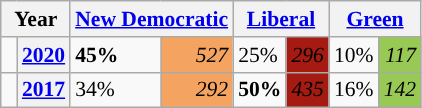<table class="wikitable" style="width:400; font-size:90%; margin-left:1em;">
<tr>
<th colspan="2" scope="col">Year</th>
<th colspan="2" scope="col"><a href='#'>New Democratic</a></th>
<th colspan="2" scope="col"><a href='#'>Liberal</a></th>
<th colspan="2" scope="col"><a href='#'>Green</a></th>
</tr>
<tr>
<td style="width: 0.25em; background-color: "></td>
<th><a href='#'>2020</a></th>
<td><strong>45%</strong></td>
<td style="text-align:right; background:#F4A460;"><em>527</em></td>
<td><span> 25%</span></td>
<td style="text-align:right; background:#A51B12;"><span> <em>296</em></span></td>
<td>10%</td>
<td style="text-align:right; background:#99C955;"><em>117</em></td>
</tr>
<tr>
<td style="width: 0.25em; background-color: "></td>
<th><a href='#'>2017</a></th>
<td>34%</td>
<td style="text-align:right; background:#F4A460;"><em>292</em></td>
<td><span> <strong>50%</strong></span></td>
<td style="text-align:right; background:#A51B12;"><span> <em>435</em></span></td>
<td>16%</td>
<td style="text-align:right; background:#99C955;"><em>142</em></td>
</tr>
</table>
